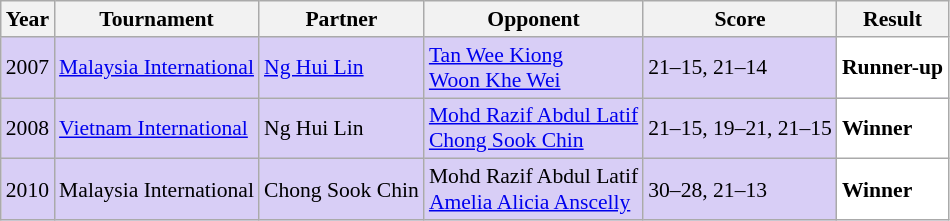<table class="sortable wikitable" style="font-size: 90%;">
<tr>
<th>Year</th>
<th>Tournament</th>
<th>Partner</th>
<th>Opponent</th>
<th>Score</th>
<th>Result</th>
</tr>
<tr style="background:#D8CEF6">
<td align="center">2007</td>
<td align="left"><a href='#'>Malaysia International</a></td>
<td align="left"> <a href='#'>Ng Hui Lin</a></td>
<td align="left"> <a href='#'>Tan Wee Kiong</a><br> <a href='#'>Woon Khe Wei</a></td>
<td align="left">21–15, 21–14</td>
<td style="text-align:left; background:white"> <strong>Runner-up</strong></td>
</tr>
<tr style="background:#D8CEF6">
<td align="center">2008</td>
<td align="left"><a href='#'>Vietnam International</a></td>
<td align="left"> Ng Hui Lin</td>
<td align="left"> <a href='#'>Mohd Razif Abdul Latif</a><br> <a href='#'>Chong Sook Chin</a></td>
<td align="left">21–15, 19–21, 21–15</td>
<td style="text-align:left; background:white"> <strong>Winner</strong></td>
</tr>
<tr style="background:#D8CEF6">
<td align="center">2010</td>
<td align="left">Malaysia International</td>
<td align="left"> Chong Sook Chin</td>
<td align="left"> Mohd Razif Abdul Latif<br> <a href='#'>Amelia Alicia Anscelly</a></td>
<td align="left">30–28, 21–13</td>
<td style="text-align:left; background:white"> <strong>Winner</strong></td>
</tr>
</table>
